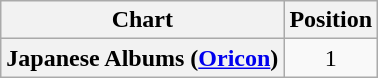<table class="wikitable plainrowheaders">
<tr>
<th>Chart</th>
<th>Position</th>
</tr>
<tr>
<th scope="row">Japanese Albums (<a href='#'>Oricon</a>)</th>
<td style="text-align:center;">1</td>
</tr>
</table>
